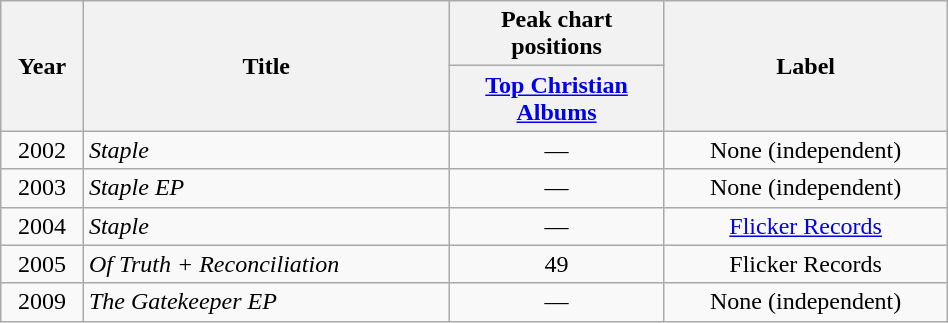<table class="wikitable" width="50%">
<tr>
<th rowspan="2">Year</th>
<th rowspan="2">Title</th>
<th>Peak chart<br>positions</th>
<th rowspan="2">Label</th>
</tr>
<tr>
<th><a href='#'>Top Christian</a><br><a href='#'>Albums</a></th>
</tr>
<tr>
<td align="center">2002</td>
<td align="left"><em>Staple</em></td>
<td align="center">—</td>
<td align="center">None (independent)</td>
</tr>
<tr>
<td align="center">2003</td>
<td align="left"><em>Staple EP</em></td>
<td align="center">—</td>
<td align="center">None (independent)</td>
</tr>
<tr>
<td align="center">2004</td>
<td align="left"><em>Staple</em></td>
<td align="center">—</td>
<td align="center"><a href='#'>Flicker Records</a></td>
</tr>
<tr>
<td align="center">2005</td>
<td align="left"><em>Of Truth + Reconciliation</em></td>
<td align="center">49</td>
<td align="center">Flicker Records</td>
</tr>
<tr>
<td align="center">2009</td>
<td align="left"><em>The Gatekeeper EP</em></td>
<td align="center">—</td>
<td align="center">None (independent)</td>
</tr>
</table>
